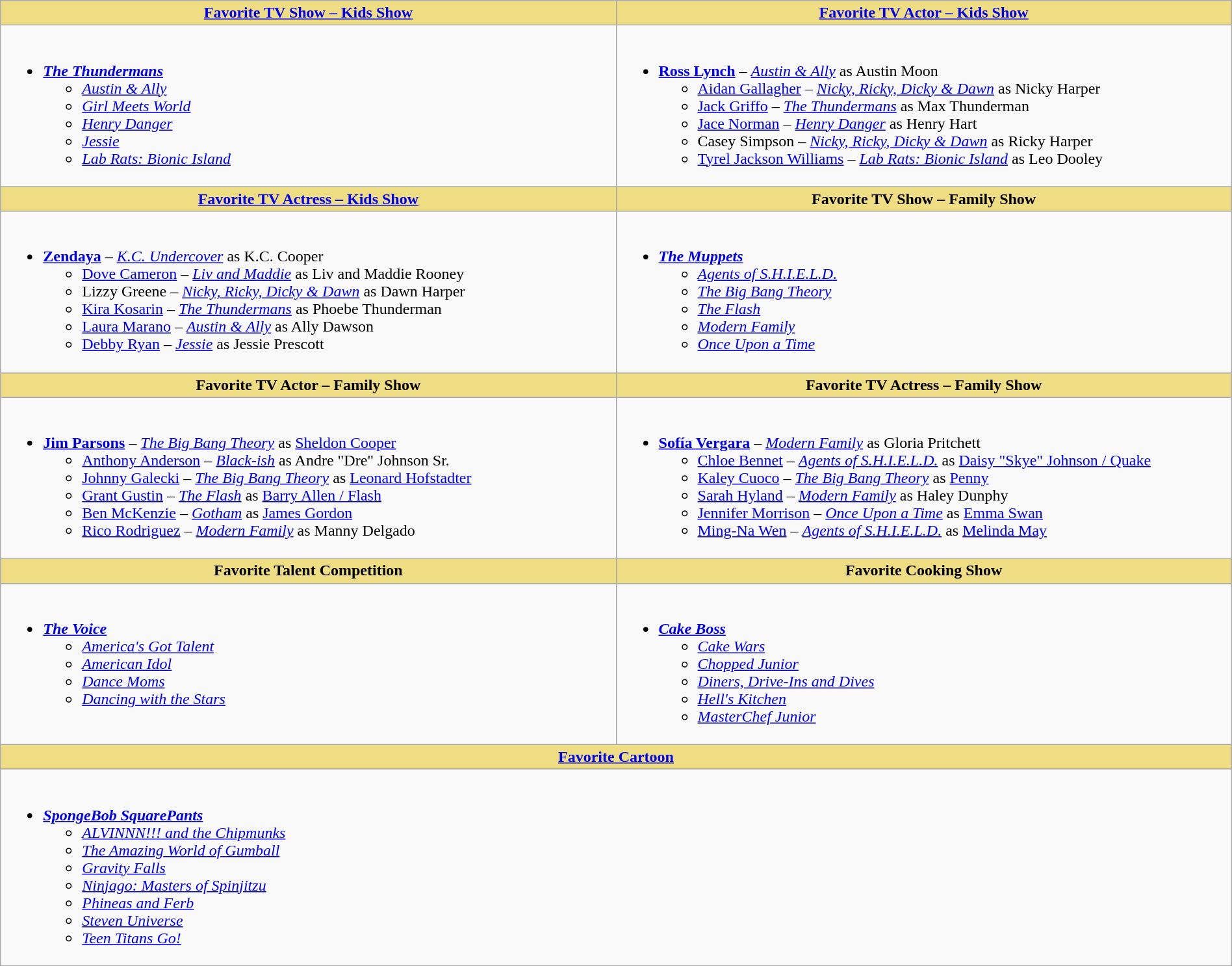<table class="wikitable" style="width:100%;">
<tr>
<th style="background:#EEDD82; width:50%"><a href='#'>Favorite TV Show – Kids Show</a></th>
<th style="background:#EEDD82; width:50%"><a href='#'>Favorite TV Actor – Kids Show</a></th>
</tr>
<tr>
<td valign="top"><br><ul><li><strong><em><a href='#'>The Thundermans</a></em></strong><ul><li><em><a href='#'>Austin & Ally</a></em></li><li><em><a href='#'>Girl Meets World</a></em></li><li><em><a href='#'>Henry Danger</a></em></li><li><em><a href='#'>Jessie</a></em></li><li><em><a href='#'>Lab Rats: Bionic Island</a></em></li></ul></li></ul></td>
<td valign="top"><br><ul><li><strong><a href='#'>Ross Lynch</a></strong> – <em><a href='#'>Austin & Ally</a></em> as Austin Moon<ul><li><a href='#'>Aidan Gallagher</a> – <em><a href='#'>Nicky, Ricky, Dicky & Dawn</a></em> as Nicky Harper</li><li><a href='#'>Jack Griffo</a> – <em><a href='#'>The Thundermans</a></em> as Max Thunderman</li><li><a href='#'>Jace Norman</a> – <em><a href='#'>Henry Danger</a></em> as Henry Hart</li><li>Casey Simpson – <em><a href='#'>Nicky, Ricky, Dicky & Dawn</a></em> as Ricky Harper</li><li><a href='#'>Tyrel Jackson Williams</a> – <em><a href='#'>Lab Rats: Bionic Island</a></em> as Leo Dooley</li></ul></li></ul></td>
</tr>
<tr>
<th style="background:#EEDD82; width:50%"><a href='#'>Favorite TV Actress – Kids Show</a></th>
<th style="background:#EEDD82; width:50%">Favorite TV Show – Family Show</th>
</tr>
<tr>
<td valign="top"><br><ul><li><strong><a href='#'>Zendaya</a></strong> – <em><a href='#'>K.C. Undercover</a></em> as K.C. Cooper<ul><li><a href='#'>Dove Cameron</a> – <em><a href='#'>Liv and Maddie</a></em> as Liv and Maddie Rooney</li><li>Lizzy Greene – <em><a href='#'>Nicky, Ricky, Dicky & Dawn</a></em> as Dawn Harper</li><li><a href='#'>Kira Kosarin</a> – <em><a href='#'>The Thundermans</a></em> as Phoebe Thunderman</li><li><a href='#'>Laura Marano</a> – <em><a href='#'>Austin & Ally</a></em> as Ally Dawson</li><li><a href='#'>Debby Ryan</a> – <em><a href='#'>Jessie</a></em> as Jessie Prescott</li></ul></li></ul></td>
<td valign="top"><br><ul><li><strong><em><a href='#'>The Muppets</a></em></strong><ul><li><em><a href='#'>Agents of S.H.I.E.L.D.</a></em></li><li><em><a href='#'>The Big Bang Theory</a></em></li><li><em><a href='#'>The Flash</a></em></li><li><em><a href='#'>Modern Family</a></em></li><li><em><a href='#'>Once Upon a Time</a></em></li></ul></li></ul></td>
</tr>
<tr>
<th style="background:#EEDD82; width:50%">Favorite TV Actor – Family Show</th>
<th style="background:#EEDD82; width:50%">Favorite TV Actress – Family Show</th>
</tr>
<tr>
<td valign="top"><br><ul><li><strong><a href='#'>Jim Parsons</a></strong> – <em><a href='#'>The Big Bang Theory</a></em> as <a href='#'>Sheldon Cooper</a><ul><li><a href='#'>Anthony Anderson</a> – <em><a href='#'>Black-ish</a></em> as Andre "Dre" Johnson Sr.</li><li><a href='#'>Johnny Galecki</a> – <em><a href='#'>The Big Bang Theory</a></em> as <a href='#'>Leonard Hofstadter</a></li><li><a href='#'>Grant Gustin</a> – <em><a href='#'>The Flash</a></em> as <a href='#'>Barry Allen / Flash</a></li><li><a href='#'>Ben McKenzie</a> – <em><a href='#'>Gotham</a></em> as <a href='#'>James Gordon</a></li><li><a href='#'>Rico Rodriguez</a> – <em><a href='#'>Modern Family</a></em> as Manny Delgado</li></ul></li></ul></td>
<td valign="top"><br><ul><li><strong><a href='#'>Sofía Vergara</a></strong> – <em><a href='#'>Modern Family</a></em> as Gloria Pritchett<ul><li><a href='#'>Chloe Bennet</a> – <em><a href='#'>Agents of S.H.I.E.L.D.</a></em> as <a href='#'>Daisy "Skye" Johnson / Quake</a></li><li><a href='#'>Kaley Cuoco</a> – <em><a href='#'>The Big Bang Theory</a></em> as <a href='#'>Penny</a></li><li><a href='#'>Sarah Hyland</a> – <em><a href='#'>Modern Family</a></em> as Haley Dunphy</li><li><a href='#'>Jennifer Morrison</a> – <em><a href='#'>Once Upon a Time</a></em> as <a href='#'>Emma Swan</a></li><li><a href='#'>Ming-Na Wen</a> – <em><a href='#'>Agents of S.H.I.E.L.D.</a></em> as <a href='#'>Melinda May</a></li></ul></li></ul></td>
</tr>
<tr>
<th style="background:#EEDD82; width:50%">Favorite Talent Competition</th>
<th style="background:#EEDD82; width:50%">Favorite Cooking Show</th>
</tr>
<tr>
<td valign="top"><br><ul><li><strong><em><a href='#'>The Voice</a></em></strong><ul><li><em><a href='#'>America's Got Talent</a></em></li><li><em><a href='#'>American Idol</a></em></li><li><em><a href='#'>Dance Moms</a></em></li><li><em><a href='#'>Dancing with the Stars</a></em></li></ul></li></ul></td>
<td valign="top"><br><ul><li><strong><em><a href='#'>Cake Boss</a></em></strong><ul><li><em><a href='#'>Cake Wars</a></em></li><li><em><a href='#'>Chopped Junior</a></em></li><li><em><a href='#'>Diners, Drive-Ins and Dives</a></em></li><li><em><a href='#'>Hell's Kitchen</a></em></li><li><em><a href='#'>MasterChef Junior</a></em></li></ul></li></ul></td>
</tr>
<tr>
<th style="background:#EEDD82;" colspan="2"><a href='#'>Favorite Cartoon</a></th>
</tr>
<tr>
<td colspan="2" valign="top"><br><ul><li><strong><em><a href='#'>SpongeBob SquarePants</a></em></strong><ul><li><em><a href='#'>ALVINNN!!! and the Chipmunks</a></em></li><li><em><a href='#'>The Amazing World of Gumball</a></em></li><li><em><a href='#'>Gravity Falls</a></em></li><li><em><a href='#'>Ninjago: Masters of Spinjitzu</a></em></li><li><em><a href='#'>Phineas and Ferb</a></em></li><li><em><a href='#'>Steven Universe</a></em></li><li><em><a href='#'>Teen Titans Go!</a></em></li></ul></li></ul></td>
</tr>
</table>
